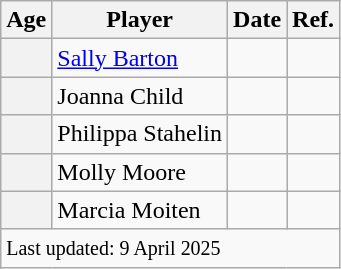<table class="wikitable">
<tr>
<th scope="col">Age</th>
<th scope="col">Player</th>
<th scope="col">Date</th>
<th scope="col">Ref.</th>
</tr>
<tr>
<th scope="row"></th>
<td> <a href='#'>Sally Barton</a></td>
<td></td>
<td></td>
</tr>
<tr>
<th scope="row"></th>
<td> Joanna Child</td>
<td></td>
<td></td>
</tr>
<tr>
<th scope="row"></th>
<td> Philippa Stahelin</td>
<td></td>
<td></td>
</tr>
<tr>
<th scope="row"></th>
<td> Molly Moore</td>
<td></td>
<td></td>
</tr>
<tr>
<th scope="row"></th>
<td> Marcia Moiten</td>
<td></td>
<td></td>
</tr>
<tr>
<td scope="row" colspan=4><small>Last updated: 9 April 2025</small></td>
</tr>
</table>
